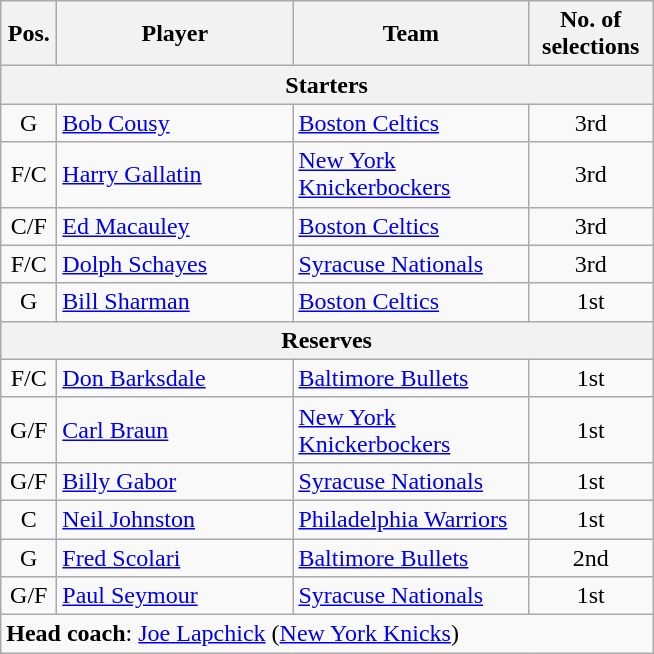<table class="wikitable">
<tr>
<th scope="col" width="30px">Pos.</th>
<th scope="col" width="150px">Player</th>
<th scope="col" width="150px">Team</th>
<th scope="col" width="75px">No. of selections</th>
</tr>
<tr>
<th scope="col" colspan="4">Starters</th>
</tr>
<tr>
<td style="text-align:center">G</td>
<td><a href='#'>Bob Cousy</a></td>
<td><a href='#'>Boston Celtics</a></td>
<td style="text-align:center">3rd</td>
</tr>
<tr>
<td style="text-align:center">F/C</td>
<td><a href='#'>Harry Gallatin</a></td>
<td><a href='#'>New York Knickerbockers</a></td>
<td style="text-align:center">3rd</td>
</tr>
<tr>
<td style="text-align:center">C/F</td>
<td><a href='#'>Ed Macauley</a></td>
<td><a href='#'>Boston Celtics</a></td>
<td style="text-align:center">3rd</td>
</tr>
<tr>
<td style="text-align:center">F/C</td>
<td><a href='#'>Dolph Schayes</a></td>
<td><a href='#'>Syracuse Nationals</a></td>
<td style="text-align:center">3rd</td>
</tr>
<tr>
<td style="text-align:center">G</td>
<td><a href='#'>Bill Sharman</a></td>
<td><a href='#'>Boston Celtics</a></td>
<td style="text-align:center">1st</td>
</tr>
<tr>
<th scope="col" colspan="4">Reserves</th>
</tr>
<tr>
<td style="text-align:center">F/C</td>
<td><a href='#'>Don Barksdale</a></td>
<td><a href='#'>Baltimore Bullets</a></td>
<td style="text-align:center">1st</td>
</tr>
<tr>
<td style="text-align:center">G/F</td>
<td><a href='#'>Carl Braun</a></td>
<td><a href='#'>New York Knickerbockers</a></td>
<td style="text-align:center">1st</td>
</tr>
<tr>
<td style="text-align:center">G/F</td>
<td><a href='#'>Billy Gabor</a></td>
<td><a href='#'>Syracuse Nationals</a></td>
<td style="text-align:center">1st</td>
</tr>
<tr>
<td style="text-align:center">C</td>
<td><a href='#'>Neil Johnston</a></td>
<td><a href='#'>Philadelphia Warriors</a></td>
<td style="text-align:center">1st</td>
</tr>
<tr>
<td style="text-align:center">G</td>
<td><a href='#'>Fred Scolari</a></td>
<td><a href='#'>Baltimore Bullets</a></td>
<td style="text-align:center">2nd</td>
</tr>
<tr>
<td style="text-align:center">G/F</td>
<td><a href='#'>Paul Seymour</a></td>
<td><a href='#'>Syracuse Nationals</a></td>
<td style="text-align:center">1st</td>
</tr>
<tr>
<td colspan="4"><strong>Head coach</strong>: <a href='#'>Joe Lapchick</a> (<a href='#'>New York Knicks</a>)</td>
</tr>
</table>
